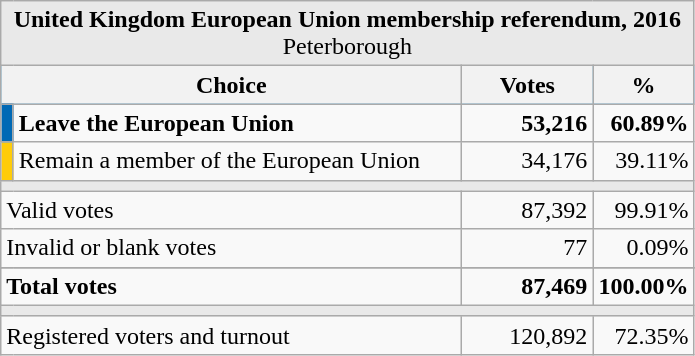<table class="wikitable" style="text-align:right; font-size:100%;">
<tr>
<td colspan="4" bgcolor="#E9E9E9" align="center"><strong>United Kingdom European Union membership referendum, 2016</strong> <br>Peterborough</td>
</tr>
<tr bgcolor="#09a8ff" align="center">
<th align="left" colspan="2" width="300">Choice</th>
<th width="80">Votes</th>
<th width="50">%</th>
</tr>
<tr>
<td bgcolor="#0069b5"></td>
<td align="left"><strong>Leave the European Union</strong></td>
<td><strong>53,216</strong></td>
<td><strong>60.89%</strong></td>
</tr>
<tr>
<td width="1" bgcolor="#ffcc08"></td>
<td align="left">Remain a member of the European Union</td>
<td>34,176</td>
<td>39.11%</td>
</tr>
<tr>
<td colspan="4" bgcolor="#E9E9E9"></td>
</tr>
<tr>
<td align="left" colspan="2">Valid votes</td>
<td>87,392</td>
<td>99.91%</td>
</tr>
<tr>
<td align="left" colspan="2">Invalid or blank votes</td>
<td>77</td>
<td>0.09%</td>
</tr>
<tr>
</tr>
<tr style="font-weight:bold;">
<td align="left" colspan="2">Total votes</td>
<td>87,469</td>
<td>100.00%</td>
</tr>
<tr>
<td colspan="4" bgcolor="#E9E9E9"></td>
</tr>
<tr>
<td align="left" colspan="2">Registered voters and turnout</td>
<td>120,892</td>
<td>72.35%</td>
</tr>
</table>
